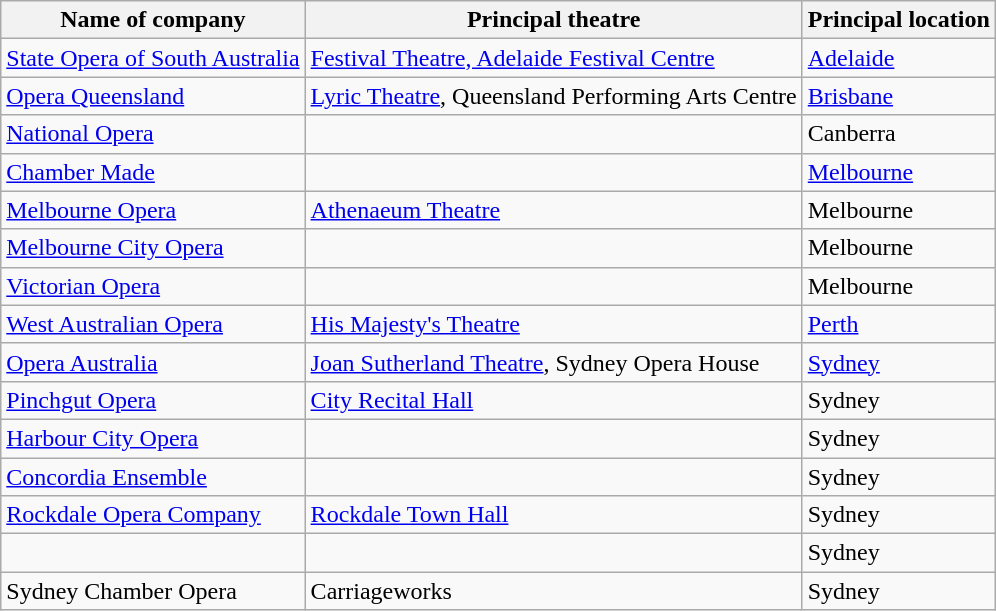<table class="wikitable">
<tr>
<th>Name of company</th>
<th>Principal theatre</th>
<th>Principal location</th>
</tr>
<tr>
<td><a href='#'>State Opera of South Australia</a></td>
<td><a href='#'>Festival Theatre, Adelaide Festival Centre</a></td>
<td><a href='#'>Adelaide</a></td>
</tr>
<tr>
<td><a href='#'>Opera Queensland</a></td>
<td><a href='#'>Lyric Theatre</a>, Queensland Performing Arts Centre</td>
<td><a href='#'>Brisbane</a></td>
</tr>
<tr>
<td><a href='#'>National Opera</a></td>
<td></td>
<td>Canberra</td>
</tr>
<tr>
<td><a href='#'>Chamber Made</a></td>
<td></td>
<td><a href='#'>Melbourne</a></td>
</tr>
<tr>
<td><a href='#'>Melbourne Opera</a></td>
<td><a href='#'>Athenaeum Theatre</a></td>
<td>Melbourne</td>
</tr>
<tr>
<td><a href='#'>Melbourne City Opera</a></td>
<td></td>
<td>Melbourne</td>
</tr>
<tr>
<td><a href='#'>Victorian Opera</a></td>
<td></td>
<td>Melbourne</td>
</tr>
<tr>
<td><a href='#'>West Australian Opera</a></td>
<td><a href='#'>His Majesty's Theatre</a></td>
<td><a href='#'>Perth</a></td>
</tr>
<tr>
<td><a href='#'>Opera Australia</a></td>
<td><a href='#'>Joan Sutherland Theatre</a>, Sydney Opera House</td>
<td><a href='#'>Sydney</a></td>
</tr>
<tr>
<td><a href='#'>Pinchgut Opera</a></td>
<td><a href='#'>City Recital Hall</a></td>
<td>Sydney</td>
</tr>
<tr>
<td><a href='#'>Harbour City Opera</a></td>
<td></td>
<td>Sydney</td>
</tr>
<tr>
<td><a href='#'>Concordia Ensemble</a></td>
<td></td>
<td>Sydney</td>
</tr>
<tr>
<td><a href='#'>Rockdale Opera Company</a></td>
<td><a href='#'>Rockdale Town Hall</a></td>
<td>Sydney</td>
</tr>
<tr>
<td></td>
<td></td>
<td>Sydney</td>
</tr>
<tr>
<td>Sydney Chamber Opera</td>
<td>Carriageworks</td>
<td>Sydney</td>
</tr>
</table>
